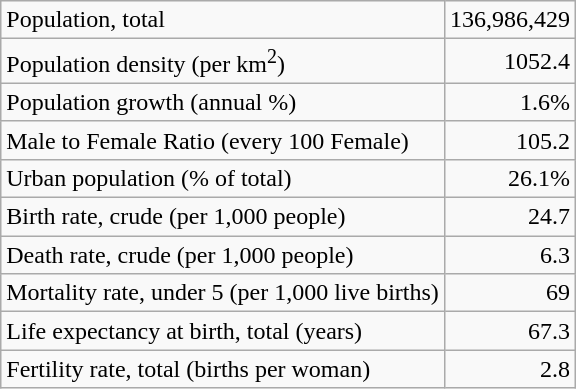<table class="wikitable">
<tr>
<td>Population, total</td>
<td style="text-align: right;">136,986,429</td>
</tr>
<tr>
<td>Population density (per km<sup>2</sup>)</td>
<td style="text-align: right;">1052.4</td>
</tr>
<tr>
<td>Population growth (annual %)</td>
<td style="text-align: right;">1.6%</td>
</tr>
<tr>
<td>Male to Female Ratio (every 100 Female)</td>
<td style="text-align: right;">105.2</td>
</tr>
<tr>
<td>Urban population (% of total)</td>
<td style="text-align: right;">26.1%</td>
</tr>
<tr>
<td>Birth rate, crude (per 1,000 people)</td>
<td style="text-align: right;">24.7</td>
</tr>
<tr>
<td>Death rate, crude (per 1,000 people)</td>
<td style="text-align: right;">6.3</td>
</tr>
<tr>
<td>Mortality rate, under 5 (per 1,000 live births)</td>
<td style="text-align: right;">69</td>
</tr>
<tr>
<td>Life expectancy at birth, total (years)</td>
<td style="text-align: right;">67.3</td>
</tr>
<tr>
<td>Fertility rate, total (births per woman)</td>
<td style="text-align: right;">2.8</td>
</tr>
</table>
